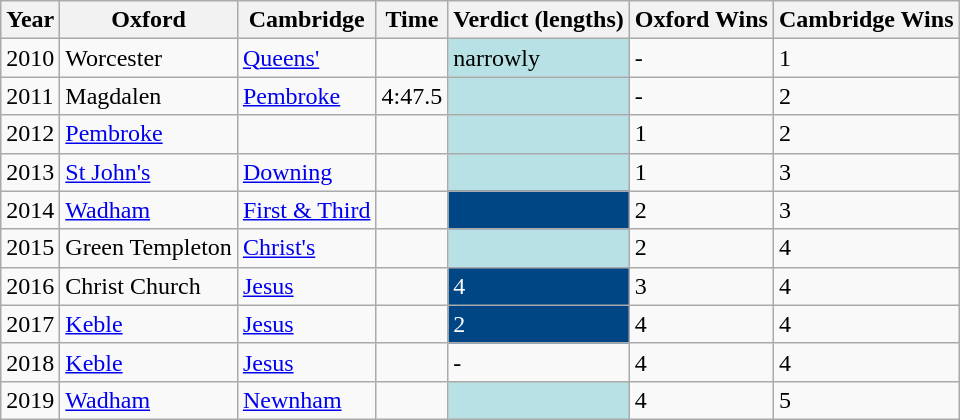<table class="wikitable collapsible collapsed" style="border-collapse: collapse;">
<tr>
<th>Year</th>
<th>Oxford</th>
<th>Cambridge</th>
<th>Time</th>
<th>Verdict (lengths)</th>
<th>Oxford Wins</th>
<th>Cambridge Wins</th>
</tr>
<tr>
<td>2010</td>
<td>Worcester</td>
<td><a href='#'>Queens'</a></td>
<td></td>
<td style="background:#B7E1E4; color:#000;">narrowly</td>
<td>-</td>
<td>1</td>
</tr>
<tr>
<td>2011</td>
<td>Magdalen</td>
<td><a href='#'>Pembroke</a></td>
<td>4:47.5</td>
<td style="background:#B7E1E4; color:#000;"></td>
<td>-</td>
<td>2</td>
</tr>
<tr>
<td>2012</td>
<td><a href='#'>Pembroke</a></td>
<td></td>
<td></td>
<td style="background:#B7E1E4; color:#000;"></td>
<td>1</td>
<td>2</td>
</tr>
<tr>
<td>2013</td>
<td><a href='#'>St John's</a></td>
<td><a href='#'>Downing</a></td>
<td></td>
<td style="background:#B7E1E4; color:#000;"></td>
<td>1</td>
<td>3</td>
</tr>
<tr>
<td>2014</td>
<td><a href='#'>Wadham</a></td>
<td><a href='#'>First & Third</a></td>
<td></td>
<td style="background:#004685; color:#FFF;"></td>
<td>2</td>
<td>3</td>
</tr>
<tr>
<td>2015</td>
<td>Green Templeton</td>
<td><a href='#'>Christ's</a></td>
<td></td>
<td style="background:#B7E1E4; color:#000;"></td>
<td>2</td>
<td>4</td>
</tr>
<tr>
<td>2016</td>
<td>Christ Church</td>
<td><a href='#'>Jesus</a></td>
<td></td>
<td style="background:#004685; color:#FFF;">4</td>
<td>3</td>
<td>4</td>
</tr>
<tr>
<td>2017</td>
<td><a href='#'>Keble</a></td>
<td><a href='#'>Jesus</a></td>
<td></td>
<td style="background:#004685; color:#FFF;">2</td>
<td>4</td>
<td>4</td>
</tr>
<tr>
<td>2018</td>
<td><a href='#'>Keble</a></td>
<td><a href='#'>Jesus</a></td>
<td></td>
<td>-</td>
<td>4</td>
<td>4</td>
</tr>
<tr>
<td>2019</td>
<td><a href='#'>Wadham</a></td>
<td><a href='#'>Newnham</a></td>
<td></td>
<td style="background:#B7E1E4; color:#000;"></td>
<td>4</td>
<td>5</td>
</tr>
</table>
